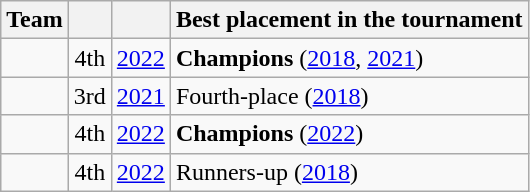<table class="wikitable sortable">
<tr>
<th>Team</th>
<th></th>
<th></th>
<th>Best placement in the tournament</th>
</tr>
<tr>
<td></td>
<td align=center>4th</td>
<td><a href='#'>2022</a></td>
<td><strong>Champions</strong> (<a href='#'>2018</a>, <a href='#'>2021</a>)</td>
</tr>
<tr>
<td></td>
<td align=center>3rd</td>
<td><a href='#'>2021</a></td>
<td>Fourth-place (<a href='#'>2018</a>)</td>
</tr>
<tr>
<td></td>
<td align=center>4th</td>
<td><a href='#'>2022</a></td>
<td><strong>Champions</strong> (<a href='#'>2022</a>)</td>
</tr>
<tr>
<td></td>
<td align=center>4th</td>
<td><a href='#'>2022</a></td>
<td>Runners-up (<a href='#'>2018</a>)</td>
</tr>
</table>
